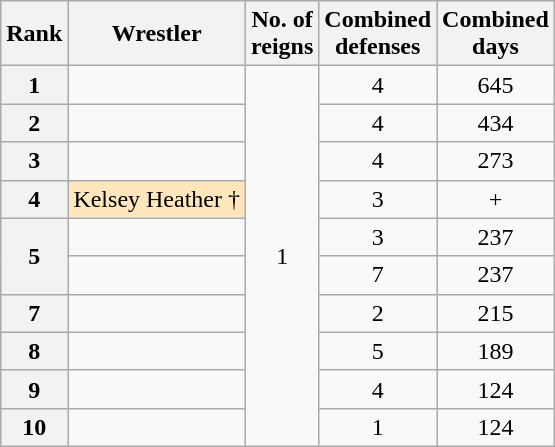<table class="wikitable sortable" style="text-align: center">
<tr>
<th>Rank</th>
<th>Wrestler</th>
<th>No. of<br>reigns</th>
<th>Combined<br>defenses</th>
<th>Combined<br>days</th>
</tr>
<tr>
<th>1</th>
<td></td>
<td rowspan="10">1</td>
<td>4</td>
<td>645</td>
</tr>
<tr>
<th>2</th>
<td></td>
<td>4</td>
<td>434</td>
</tr>
<tr>
<th>3</th>
<td></td>
<td>4</td>
<td>273</td>
</tr>
<tr>
<th>4</th>
<td style="background-color:#FFE6BD">Kelsey Heather †</td>
<td>3</td>
<td>+</td>
</tr>
<tr>
<th rowspan="2">5</th>
<td></td>
<td>3</td>
<td>237</td>
</tr>
<tr>
<td></td>
<td>7</td>
<td>237</td>
</tr>
<tr>
<th>7</th>
<td></td>
<td>2</td>
<td>215</td>
</tr>
<tr>
<th>8</th>
<td></td>
<td>5</td>
<td>189</td>
</tr>
<tr>
<th>9</th>
<td></td>
<td>4</td>
<td>124</td>
</tr>
<tr>
<th>10</th>
<td></td>
<td>1</td>
<td>124</td>
</tr>
</table>
